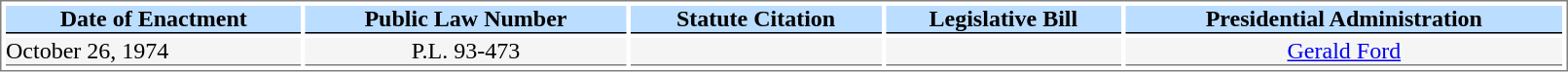<table style="border:1px solid gray; align:left; width:85%" cellspacing=3 cellpadding=0>
<tr style="font-weight:bold; text-align:center; background:#bbddff; color:black;">
<th style=" border-bottom:1.5px solid black">Date of Enactment</th>
<th style=" border-bottom:1.5px solid black">Public Law Number</th>
<th style=" border-bottom:1.5px solid black">Statute Citation</th>
<th style=" border-bottom:1.5px solid black">Legislative Bill</th>
<th style=" border-bottom:1.5px solid black">Presidential Administration</th>
</tr>
<tr>
<td style="border-bottom:1px solid gray; background:#F5F5F5;">October 26, 1974</td>
<td style="border-bottom:1px solid gray; background:#F5F5F5; text-align:center;">P.L. 93-473</td>
<td style="border-bottom:1px solid gray; background:#F5F5F5; text-align:center;"></td>
<td style="border-bottom:1px solid gray; background:#F5F5F5; text-align:center;"></td>
<td style="border-bottom:1px solid gray; background:#F5F5F5; text-align:center;"><a href='#'>Gerald Ford</a></td>
</tr>
</table>
